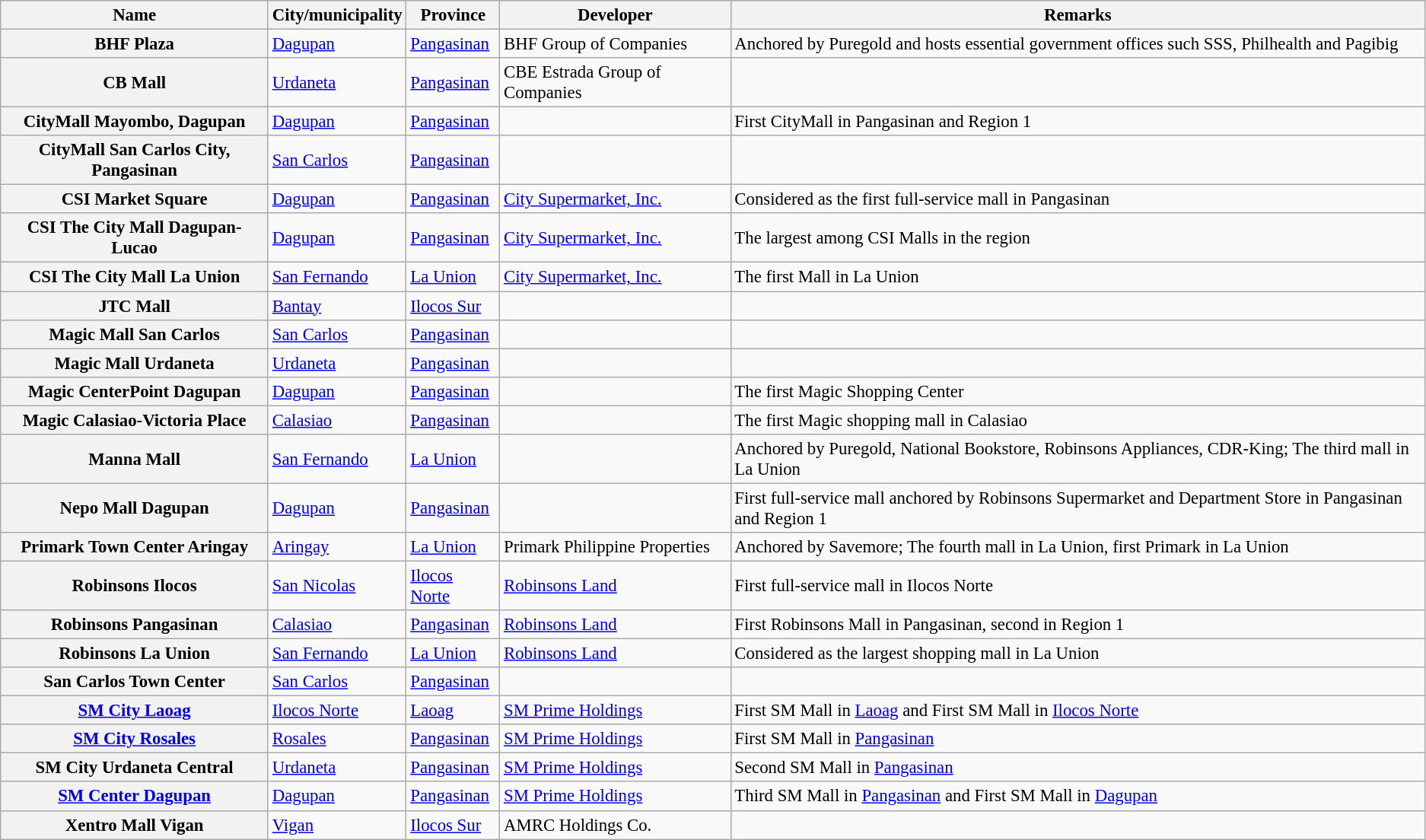<table class="wikitable sortable plainrowheaders" style="font-size:95%;">
<tr>
<th scope="col">Name</th>
<th scope="col">City/municipality</th>
<th scope="col">Province</th>
<th scope="col">Developer</th>
<th scope="col" class="unsortable">Remarks</th>
</tr>
<tr>
<th scope="row">BHF Plaza</th>
<td><a href='#'>Dagupan</a></td>
<td><a href='#'>Pangasinan</a></td>
<td>BHF Group of Companies</td>
<td>Anchored by Puregold and hosts essential government offices such SSS, Philhealth and Pagibig</td>
</tr>
<tr>
<th scope="row">CB Mall</th>
<td><a href='#'>Urdaneta</a></td>
<td><a href='#'>Pangasinan</a></td>
<td>CBE Estrada Group of Companies</td>
<td></td>
</tr>
<tr>
<th scope="row">CityMall Mayombo, Dagupan</th>
<td><a href='#'>Dagupan</a></td>
<td><a href='#'>Pangasinan</a></td>
<td></td>
<td>First CityMall in Pangasinan and Region 1</td>
</tr>
<tr>
<th scope="row">CityMall San Carlos City, Pangasinan</th>
<td><a href='#'>San Carlos</a></td>
<td><a href='#'>Pangasinan</a></td>
<td></td>
</tr>
<tr>
<th scope="row">CSI Market Square</th>
<td><a href='#'>Dagupan</a></td>
<td><a href='#'>Pangasinan</a></td>
<td><a href='#'>City Supermarket, Inc.</a></td>
<td>Considered as the first full-service mall in Pangasinan</td>
</tr>
<tr>
<th scope="row">CSI The City Mall Dagupan-Lucao</th>
<td><a href='#'>Dagupan</a></td>
<td><a href='#'>Pangasinan</a></td>
<td><a href='#'>City Supermarket, Inc.</a></td>
<td>The largest among CSI Malls in the region</td>
</tr>
<tr>
<th scope="row">CSI The City Mall La Union</th>
<td><a href='#'>San Fernando</a></td>
<td><a href='#'>La Union</a></td>
<td><a href='#'>City Supermarket, Inc.</a></td>
<td>The first Mall in La Union</td>
</tr>
<tr>
<th scope="row">JTC Mall</th>
<td><a href='#'>Bantay</a></td>
<td><a href='#'>Ilocos Sur</a></td>
<td></td>
<td></td>
</tr>
<tr>
<th scope="row">Magic Mall San Carlos</th>
<td><a href='#'>San Carlos</a></td>
<td><a href='#'>Pangasinan</a></td>
<td></td>
<td></td>
</tr>
<tr>
<th scope="row">Magic Mall Urdaneta</th>
<td><a href='#'>Urdaneta</a></td>
<td><a href='#'>Pangasinan</a></td>
<td></td>
<td></td>
</tr>
<tr>
<th scope="row">Magic CenterPoint Dagupan</th>
<td><a href='#'>Dagupan</a></td>
<td><a href='#'>Pangasinan</a></td>
<td></td>
<td>The first Magic Shopping Center</td>
</tr>
<tr>
<th scope="row">Magic Calasiao-Victoria Place</th>
<td><a href='#'>Calasiao</a></td>
<td><a href='#'>Pangasinan</a></td>
<td></td>
<td>The first Magic shopping mall in Calasiao</td>
</tr>
<tr>
<th scope="row">Manna Mall</th>
<td><a href='#'>San Fernando</a></td>
<td><a href='#'>La Union</a></td>
<td></td>
<td>Anchored by Puregold, National Bookstore, Robinsons Appliances, CDR-King; The third mall in La Union</td>
</tr>
<tr>
<th scope="row">Nepo Mall Dagupan</th>
<td><a href='#'>Dagupan</a></td>
<td><a href='#'>Pangasinan</a></td>
<td></td>
<td>First full-service mall anchored by Robinsons Supermarket and Department Store in Pangasinan and Region 1</td>
</tr>
<tr>
<th scope="row">Primark Town Center Aringay</th>
<td><a href='#'>Aringay</a></td>
<td><a href='#'>La Union</a></td>
<td>Primark Philippine Properties</td>
<td>Anchored by Savemore; The fourth mall in La Union, first Primark in La Union</td>
</tr>
<tr>
<th scope="row">Robinsons Ilocos</th>
<td><a href='#'>San Nicolas</a></td>
<td><a href='#'>Ilocos Norte</a></td>
<td><a href='#'>Robinsons Land</a></td>
<td>First full-service mall in Ilocos Norte</td>
</tr>
<tr>
<th scope="row">Robinsons Pangasinan</th>
<td><a href='#'>Calasiao</a></td>
<td><a href='#'>Pangasinan</a></td>
<td><a href='#'>Robinsons Land</a></td>
<td>First Robinsons Mall in Pangasinan, second in Region 1</td>
</tr>
<tr>
<th scope="row">Robinsons La Union</th>
<td><a href='#'>San Fernando</a></td>
<td><a href='#'>La Union</a></td>
<td><a href='#'>Robinsons Land</a></td>
<td>Considered as the largest shopping mall in La Union</td>
</tr>
<tr>
<th scope="row">San Carlos Town Center</th>
<td><a href='#'>San Carlos</a></td>
<td><a href='#'>Pangasinan</a></td>
<td></td>
<td></td>
</tr>
<tr>
<th scope="row"><a href='#'>SM City Laoag</a></th>
<td><a href='#'>Ilocos Norte</a></td>
<td><a href='#'>Laoag</a></td>
<td><a href='#'>SM Prime Holdings</a></td>
<td>First SM Mall in <a href='#'>Laoag</a> and First SM Mall in <a href='#'>Ilocos Norte</a></td>
</tr>
<tr>
<th scope="row"><a href='#'>SM City Rosales</a></th>
<td><a href='#'>Rosales</a></td>
<td><a href='#'>Pangasinan</a></td>
<td><a href='#'>SM Prime Holdings</a></td>
<td>First SM Mall in <a href='#'>Pangasinan</a></td>
</tr>
<tr>
<th scope="row">SM City Urdaneta Central</th>
<td><a href='#'>Urdaneta</a></td>
<td><a href='#'>Pangasinan</a></td>
<td><a href='#'>SM Prime Holdings</a></td>
<td>Second SM Mall in <a href='#'>Pangasinan</a></td>
</tr>
<tr>
<th scope="row"><a href='#'>SM Center Dagupan</a></th>
<td><a href='#'>Dagupan</a></td>
<td><a href='#'>Pangasinan</a></td>
<td><a href='#'>SM Prime Holdings</a></td>
<td>Third SM Mall in <a href='#'>Pangasinan</a> and First SM Mall in <a href='#'>Dagupan</a></td>
</tr>
<tr>
<th scope="row">Xentro Mall Vigan</th>
<td><a href='#'>Vigan</a></td>
<td><a href='#'>Ilocos Sur</a></td>
<td>AMRC Holdings Co.</td>
<td></td>
</tr>
</table>
